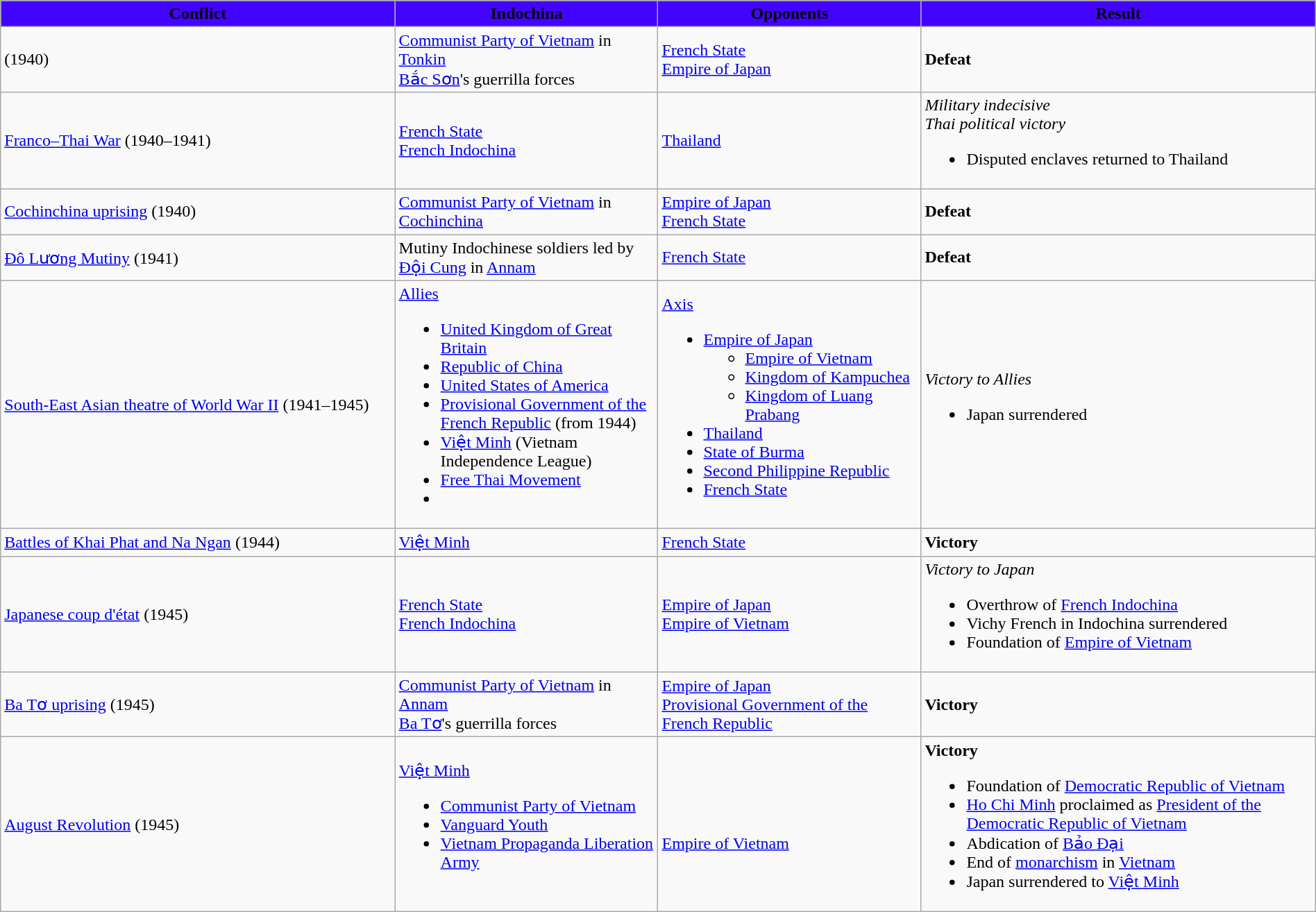<table class="wikitable" width="100%">
<tr>
<th style="background:#4203FF" width="30%"><span>Conflict</span></th>
<th style="background:#4203FF" width="20%"><span>Indochina</span></th>
<th style="background:#4203FF" width="20%"><span>Opponents</span></th>
<th style="background:#4203FF" width="30%"><span>Result</span></th>
</tr>
<tr>
<td> (1940)</td>
<td> <a href='#'>Communist Party of Vietnam</a> in <a href='#'>Tonkin</a> <br> <a href='#'>Bắc Sơn</a>'s guerrilla forces</td>
<td> <a href='#'>French State</a> <br>  <a href='#'>Empire of Japan</a></td>
<td><strong>Defeat</strong></td>
</tr>
<tr>
<td><a href='#'>Franco–Thai War</a> (1940–1941)</td>
<td> <a href='#'>French State</a> <br>  <a href='#'>French Indochina</a></td>
<td> <a href='#'>Thailand</a></td>
<td><em>Military indecisive <br> Thai political victory</em><br><ul><li>Disputed enclaves returned to Thailand</li></ul></td>
</tr>
<tr>
<td><a href='#'>Cochinchina uprising</a> (1940)</td>
<td> <a href='#'>Communist Party of Vietnam</a> in <a href='#'>Cochinchina</a></td>
<td> <a href='#'>Empire of Japan</a> <br> <a href='#'>French State</a></td>
<td><strong>Defeat</strong></td>
</tr>
<tr>
<td><a href='#'>Đô Lương Mutiny</a> (1941)</td>
<td>Mutiny Indochinese soldiers led by <a href='#'>Đội Cung</a> in <a href='#'>Annam</a></td>
<td> <a href='#'>French State</a></td>
<td><strong>Defeat</strong></td>
</tr>
<tr>
<td><a href='#'>South-East Asian theatre of World War II</a> (1941–1945)</td>
<td><a href='#'>Allies</a><br><ul><li> <a href='#'>United Kingdom of Great Britain</a></li><li> <a href='#'>Republic of China</a></li><li> <a href='#'>United States of America</a></li><li> <a href='#'>Provisional Government of the French Republic</a> (from 1944)</li><li> <a href='#'>Việt Minh</a> (Vietnam Independence League)</li><li> <a href='#'>Free Thai Movement</a></li><li></li></ul></td>
<td><a href='#'>Axis</a><br><ul><li> <a href='#'>Empire of Japan</a><ul><li> <a href='#'>Empire of Vietnam</a></li><li> <a href='#'>Kingdom of Kampuchea</a></li><li> <a href='#'>Kingdom of Luang Prabang</a></li></ul></li><li> <a href='#'>Thailand</a></li><li> <a href='#'>State of Burma</a></li><li> <a href='#'>Second Philippine Republic</a></li><li> <a href='#'>French State</a></li></ul></td>
<td><em>Victory to Allies</em><br><ul><li>Japan surrendered</li></ul></td>
</tr>
<tr>
<td><a href='#'>Battles of Khai Phat and Na Ngan</a> (1944)</td>
<td> <a href='#'>Việt Minh</a></td>
<td> <a href='#'>French State</a></td>
<td><strong>Victory</strong></td>
</tr>
<tr>
<td><a href='#'>Japanese coup d'état</a> (1945)</td>
<td> <a href='#'>French State</a> <br>  <a href='#'>French Indochina</a></td>
<td> <a href='#'>Empire of Japan</a> <br>  <a href='#'>Empire of Vietnam</a></td>
<td><em>Victory to Japan</em><br><ul><li>Overthrow of <a href='#'>French Indochina</a></li><li>Vichy French in Indochina surrendered</li><li>Foundation of <a href='#'>Empire of Vietnam</a></li></ul></td>
</tr>
<tr>
<td><a href='#'>Ba Tơ uprising</a> (1945)</td>
<td> <a href='#'>Communist Party of Vietnam</a> in <a href='#'>Annam</a> <br> <a href='#'>Ba Tơ</a>'s guerrilla forces</td>
<td> <a href='#'>Empire of Japan</a> <br>  <a href='#'>Provisional Government of the French Republic</a></td>
<td><strong>Victory</strong></td>
</tr>
<tr>
<td><a href='#'>August Revolution</a> (1945)</td>
<td> <a href='#'>Việt Minh</a><br><ul><li> <a href='#'>Communist Party of Vietnam</a></li><li> <a href='#'>Vanguard Youth</a></li><li> <a href='#'>Vietnam Propaganda Liberation Army</a></li></ul></td>
<td><br><br> <a href='#'>Empire of Vietnam</a></td>
<td><strong>Victory</strong><br><ul><li>Foundation of <a href='#'>Democratic Republic of Vietnam</a></li><li><a href='#'>Ho Chi Minh</a> proclaimed as <a href='#'>President of the Democratic Republic of Vietnam</a></li><li>Abdication of <a href='#'>Bảo Đại</a></li><li>End of <a href='#'>monarchism</a> in <a href='#'>Vietnam</a></li><li>Japan surrendered to <a href='#'>Việt Minh</a></li></ul></td>
</tr>
</table>
